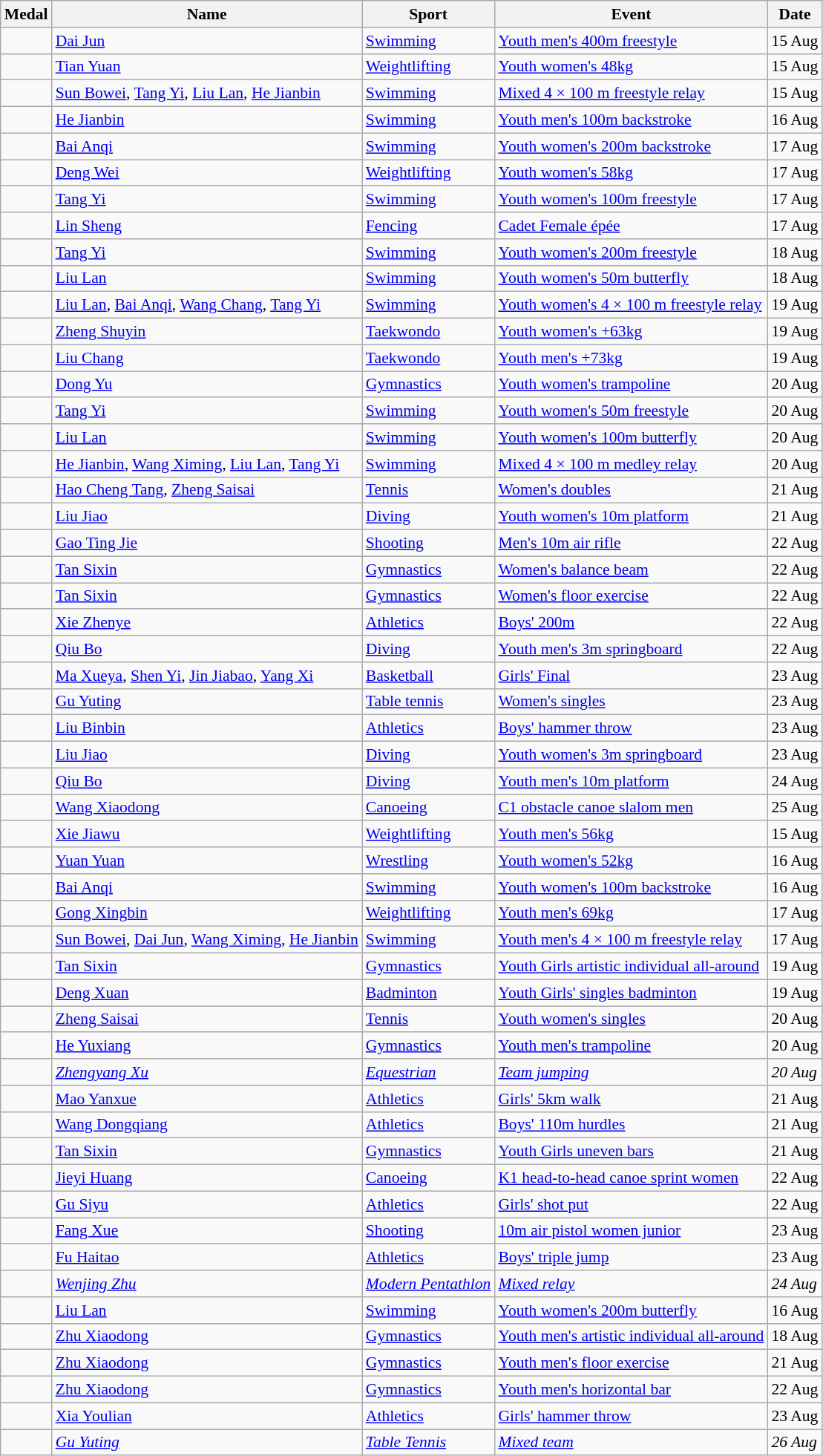<table class="wikitable sortable" style="font-size:90%">
<tr>
<th>Medal</th>
<th>Name</th>
<th>Sport</th>
<th>Event</th>
<th>Date</th>
</tr>
<tr>
<td></td>
<td><a href='#'>Dai Jun</a></td>
<td><a href='#'>Swimming</a></td>
<td><a href='#'>Youth men's 400m freestyle</a></td>
<td>15 Aug</td>
</tr>
<tr>
<td></td>
<td><a href='#'>Tian Yuan</a></td>
<td><a href='#'>Weightlifting</a></td>
<td><a href='#'>Youth women's 48kg</a></td>
<td>15 Aug</td>
</tr>
<tr>
<td></td>
<td><a href='#'>Sun Bowei</a>, <a href='#'>Tang Yi</a>, <a href='#'>Liu Lan</a>, <a href='#'>He Jianbin</a></td>
<td><a href='#'>Swimming</a></td>
<td><a href='#'>Mixed 4 × 100 m freestyle relay</a></td>
<td>15 Aug</td>
</tr>
<tr>
<td></td>
<td><a href='#'>He Jianbin</a></td>
<td><a href='#'>Swimming</a></td>
<td><a href='#'>Youth men's 100m backstroke</a></td>
<td>16 Aug</td>
</tr>
<tr>
<td></td>
<td><a href='#'>Bai Anqi</a></td>
<td><a href='#'>Swimming</a></td>
<td><a href='#'>Youth women's 200m backstroke</a></td>
<td>17 Aug</td>
</tr>
<tr>
<td></td>
<td><a href='#'>Deng Wei</a></td>
<td><a href='#'>Weightlifting</a></td>
<td><a href='#'>Youth women's 58kg</a></td>
<td>17 Aug</td>
</tr>
<tr>
<td></td>
<td><a href='#'>Tang Yi</a></td>
<td><a href='#'>Swimming</a></td>
<td><a href='#'>Youth women's 100m freestyle</a></td>
<td>17 Aug</td>
</tr>
<tr>
<td></td>
<td><a href='#'>Lin Sheng</a></td>
<td><a href='#'>Fencing</a></td>
<td><a href='#'>Cadet Female épée</a></td>
<td>17 Aug</td>
</tr>
<tr>
<td></td>
<td><a href='#'>Tang Yi</a></td>
<td><a href='#'>Swimming</a></td>
<td><a href='#'>Youth women's 200m freestyle</a></td>
<td>18 Aug</td>
</tr>
<tr>
<td></td>
<td><a href='#'>Liu Lan</a></td>
<td><a href='#'>Swimming</a></td>
<td><a href='#'>Youth women's 50m butterfly</a></td>
<td>18 Aug</td>
</tr>
<tr>
<td></td>
<td><a href='#'>Liu Lan</a>, <a href='#'>Bai Anqi</a>, <a href='#'>Wang Chang</a>, <a href='#'>Tang Yi</a></td>
<td><a href='#'>Swimming</a></td>
<td><a href='#'>Youth women's 4 × 100 m freestyle relay</a></td>
<td>19 Aug</td>
</tr>
<tr>
<td></td>
<td><a href='#'>Zheng Shuyin</a></td>
<td><a href='#'>Taekwondo</a></td>
<td><a href='#'>Youth women's +63kg</a></td>
<td>19 Aug</td>
</tr>
<tr>
<td></td>
<td><a href='#'>Liu Chang</a></td>
<td><a href='#'>Taekwondo</a></td>
<td><a href='#'>Youth men's +73kg</a></td>
<td>19 Aug</td>
</tr>
<tr>
<td></td>
<td><a href='#'>Dong Yu</a></td>
<td><a href='#'>Gymnastics</a></td>
<td><a href='#'>Youth women's trampoline</a></td>
<td>20 Aug</td>
</tr>
<tr>
<td></td>
<td><a href='#'>Tang Yi</a></td>
<td><a href='#'>Swimming</a></td>
<td><a href='#'>Youth women's 50m freestyle</a></td>
<td>20 Aug</td>
</tr>
<tr>
<td></td>
<td><a href='#'>Liu Lan</a></td>
<td><a href='#'>Swimming</a></td>
<td><a href='#'>Youth women's 100m butterfly</a></td>
<td>20 Aug</td>
</tr>
<tr>
<td></td>
<td><a href='#'>He Jianbin</a>, <a href='#'>Wang Ximing</a>, <a href='#'>Liu Lan</a>, <a href='#'>Tang Yi</a></td>
<td><a href='#'>Swimming</a></td>
<td><a href='#'>Mixed 4 × 100 m medley relay</a></td>
<td>20 Aug</td>
</tr>
<tr>
<td></td>
<td><a href='#'>Hao Cheng Tang</a>, <a href='#'>Zheng Saisai</a></td>
<td><a href='#'>Tennis</a></td>
<td><a href='#'>Women's doubles</a></td>
<td>21 Aug</td>
</tr>
<tr>
<td></td>
<td><a href='#'>Liu Jiao</a></td>
<td><a href='#'>Diving</a></td>
<td><a href='#'>Youth women's 10m platform</a></td>
<td>21 Aug</td>
</tr>
<tr>
<td></td>
<td><a href='#'>Gao Ting Jie</a></td>
<td><a href='#'>Shooting</a></td>
<td><a href='#'>Men's 10m air rifle</a></td>
<td>22 Aug</td>
</tr>
<tr>
<td></td>
<td><a href='#'>Tan Sixin</a></td>
<td><a href='#'>Gymnastics</a></td>
<td><a href='#'>Women's balance beam</a></td>
<td>22 Aug</td>
</tr>
<tr>
<td></td>
<td><a href='#'>Tan Sixin</a></td>
<td><a href='#'>Gymnastics</a></td>
<td><a href='#'>Women's floor exercise</a></td>
<td>22 Aug</td>
</tr>
<tr>
<td></td>
<td><a href='#'>Xie Zhenye</a></td>
<td><a href='#'>Athletics</a></td>
<td><a href='#'>Boys' 200m</a></td>
<td>22 Aug</td>
</tr>
<tr>
<td></td>
<td><a href='#'>Qiu Bo</a></td>
<td><a href='#'>Diving</a></td>
<td><a href='#'>Youth men's 3m springboard</a></td>
<td>22 Aug</td>
</tr>
<tr>
<td></td>
<td><a href='#'>Ma Xueya</a>, <a href='#'>Shen Yi</a>, <a href='#'>Jin Jiabao</a>, <a href='#'>Yang Xi</a></td>
<td><a href='#'>Basketball</a></td>
<td><a href='#'>Girls' Final</a></td>
<td>23 Aug</td>
</tr>
<tr>
<td></td>
<td><a href='#'>Gu Yuting</a></td>
<td><a href='#'>Table tennis</a></td>
<td><a href='#'>Women's singles</a></td>
<td>23 Aug</td>
</tr>
<tr>
<td></td>
<td><a href='#'>Liu Binbin</a></td>
<td><a href='#'>Athletics</a></td>
<td><a href='#'>Boys' hammer throw</a></td>
<td>23 Aug</td>
</tr>
<tr>
<td></td>
<td><a href='#'>Liu Jiao</a></td>
<td><a href='#'>Diving</a></td>
<td><a href='#'>Youth women's 3m springboard</a></td>
<td>23 Aug</td>
</tr>
<tr>
<td></td>
<td><a href='#'>Qiu Bo</a></td>
<td><a href='#'>Diving</a></td>
<td><a href='#'>Youth men's 10m platform</a></td>
<td>24 Aug</td>
</tr>
<tr>
<td></td>
<td><a href='#'>Wang Xiaodong</a></td>
<td><a href='#'>Canoeing</a></td>
<td><a href='#'>C1 obstacle canoe slalom men</a></td>
<td>25 Aug</td>
</tr>
<tr>
<td></td>
<td><a href='#'>Xie Jiawu</a></td>
<td><a href='#'>Weightlifting</a></td>
<td><a href='#'>Youth men's 56kg</a></td>
<td>15 Aug</td>
</tr>
<tr>
<td></td>
<td><a href='#'>Yuan Yuan</a></td>
<td><a href='#'>Wrestling</a></td>
<td><a href='#'>Youth women's 52kg</a></td>
<td>16 Aug</td>
</tr>
<tr>
<td></td>
<td><a href='#'>Bai Anqi</a></td>
<td><a href='#'>Swimming</a></td>
<td><a href='#'>Youth women's 100m backstroke</a></td>
<td>16 Aug</td>
</tr>
<tr>
<td></td>
<td><a href='#'>Gong Xingbin</a></td>
<td><a href='#'>Weightlifting</a></td>
<td><a href='#'>Youth men's 69kg</a></td>
<td>17 Aug</td>
</tr>
<tr>
<td></td>
<td><a href='#'>Sun Bowei</a>, <a href='#'>Dai Jun</a>, <a href='#'>Wang Ximing</a>, <a href='#'>He Jianbin</a></td>
<td><a href='#'>Swimming</a></td>
<td><a href='#'>Youth men's 4 × 100 m freestyle relay</a></td>
<td>17 Aug</td>
</tr>
<tr>
<td></td>
<td><a href='#'>Tan Sixin</a></td>
<td><a href='#'>Gymnastics</a></td>
<td><a href='#'>Youth Girls artistic individual all-around</a></td>
<td>19 Aug</td>
</tr>
<tr>
<td></td>
<td><a href='#'>Deng Xuan</a></td>
<td><a href='#'>Badminton</a></td>
<td><a href='#'>Youth Girls' singles badminton</a></td>
<td>19 Aug</td>
</tr>
<tr>
<td></td>
<td><a href='#'>Zheng Saisai</a></td>
<td><a href='#'>Tennis</a></td>
<td><a href='#'>Youth women's singles</a></td>
<td>20 Aug</td>
</tr>
<tr>
<td></td>
<td><a href='#'>He Yuxiang</a></td>
<td><a href='#'>Gymnastics</a></td>
<td><a href='#'>Youth men's trampoline</a></td>
<td>20 Aug</td>
</tr>
<tr>
<td><em></em></td>
<td><em><a href='#'>Zhengyang Xu</a></em></td>
<td><em><a href='#'>Equestrian</a></em></td>
<td><em><a href='#'>Team jumping</a></em></td>
<td><em>20 Aug</em></td>
</tr>
<tr>
<td></td>
<td><a href='#'>Mao Yanxue</a></td>
<td><a href='#'>Athletics</a></td>
<td><a href='#'>Girls' 5km walk</a></td>
<td>21 Aug</td>
</tr>
<tr>
<td></td>
<td><a href='#'>Wang Dongqiang</a></td>
<td><a href='#'>Athletics</a></td>
<td><a href='#'>Boys' 110m hurdles</a></td>
<td>21 Aug</td>
</tr>
<tr>
<td></td>
<td><a href='#'>Tan Sixin</a></td>
<td><a href='#'>Gymnastics</a></td>
<td><a href='#'>Youth Girls uneven bars</a></td>
<td>21 Aug</td>
</tr>
<tr>
<td></td>
<td><a href='#'>Jieyi Huang</a></td>
<td><a href='#'>Canoeing</a></td>
<td><a href='#'>K1 head-to-head canoe sprint women</a></td>
<td>22 Aug</td>
</tr>
<tr>
<td></td>
<td><a href='#'>Gu Siyu</a></td>
<td><a href='#'>Athletics</a></td>
<td><a href='#'>Girls' shot put</a></td>
<td>22 Aug</td>
</tr>
<tr>
<td></td>
<td><a href='#'>Fang Xue</a></td>
<td><a href='#'>Shooting</a></td>
<td><a href='#'>10m air pistol women junior</a></td>
<td>23 Aug</td>
</tr>
<tr>
<td></td>
<td><a href='#'>Fu Haitao</a></td>
<td><a href='#'>Athletics</a></td>
<td><a href='#'>Boys' triple jump</a></td>
<td>23 Aug</td>
</tr>
<tr>
<td><em></em></td>
<td><em><a href='#'>Wenjing Zhu</a></em></td>
<td><em><a href='#'>Modern Pentathlon</a></em></td>
<td><em><a href='#'>Mixed relay</a></em></td>
<td><em>24 Aug</em></td>
</tr>
<tr>
<td></td>
<td><a href='#'>Liu Lan</a></td>
<td><a href='#'>Swimming</a></td>
<td><a href='#'>Youth women's 200m butterfly</a></td>
<td>16 Aug</td>
</tr>
<tr>
<td></td>
<td><a href='#'>Zhu Xiaodong</a></td>
<td><a href='#'>Gymnastics</a></td>
<td><a href='#'>Youth men's artistic individual all-around</a></td>
<td>18 Aug</td>
</tr>
<tr>
<td></td>
<td><a href='#'>Zhu Xiaodong</a></td>
<td><a href='#'>Gymnastics</a></td>
<td><a href='#'>Youth men's floor exercise</a></td>
<td>21 Aug</td>
</tr>
<tr>
<td></td>
<td><a href='#'>Zhu Xiaodong</a></td>
<td><a href='#'>Gymnastics</a></td>
<td><a href='#'>Youth men's horizontal bar</a></td>
<td>22 Aug</td>
</tr>
<tr>
<td></td>
<td><a href='#'>Xia Youlian</a></td>
<td><a href='#'>Athletics</a></td>
<td><a href='#'>Girls' hammer throw</a></td>
<td>23 Aug</td>
</tr>
<tr>
<td><em></em></td>
<td><em><a href='#'>Gu Yuting</a></em></td>
<td><em><a href='#'>Table Tennis</a></em></td>
<td><em><a href='#'>Mixed team</a></em></td>
<td><em>26 Aug</em></td>
</tr>
</table>
